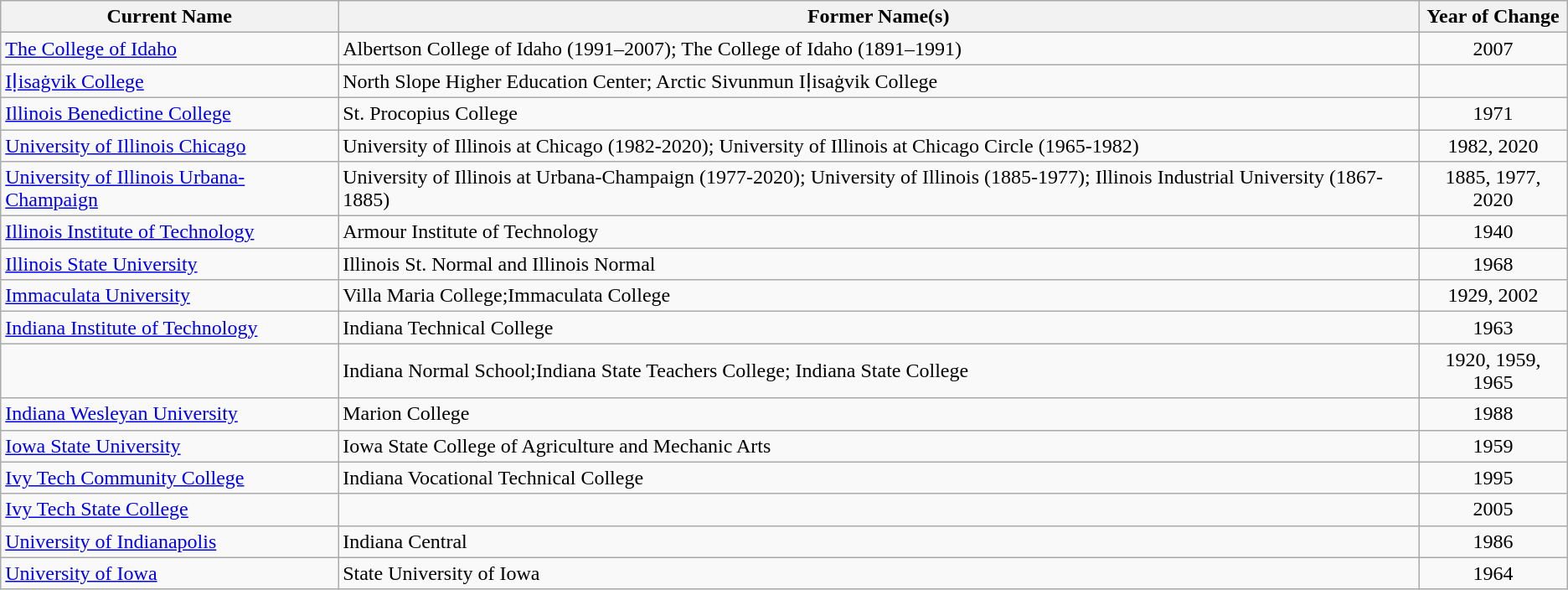<table class="wikitable sortable">
<tr>
<th>Current Name</th>
<th>Former Name(s)</th>
<th>Year of Change</th>
</tr>
<tr>
<td><a href='#'>The College of Idaho</a></td>
<td>Albertson College of Idaho (1991–2007); The College of Idaho (1891–1991)</td>
<td align="center">2007</td>
</tr>
<tr>
<td><a href='#'>Iḷisaġvik College</a></td>
<td>North Slope Higher Education Center; Arctic Sivunmun Iḷisaġvik College</td>
<td></td>
</tr>
<tr>
<td><a href='#'>Illinois Benedictine College</a></td>
<td>St. Procopius College</td>
<td align="center">1971</td>
</tr>
<tr>
<td><a href='#'>University of Illinois Chicago</a></td>
<td>University of Illinois at Chicago (1982-2020); University of Illinois at Chicago Circle (1965-1982)</td>
<td align="center">1982, 2020</td>
</tr>
<tr>
<td><a href='#'>University of Illinois Urbana-Champaign</a></td>
<td>University of Illinois at Urbana-Champaign (1977-2020); University of Illinois (1885-1977); Illinois Industrial University (1867-1885)</td>
<td align="center">1885, 1977, 2020</td>
</tr>
<tr>
<td><a href='#'>Illinois Institute of Technology</a></td>
<td>Armour Institute of Technology</td>
<td align="center">1940</td>
</tr>
<tr>
<td><a href='#'>Illinois State University</a></td>
<td>Illinois St. Normal and Illinois Normal</td>
<td align="center">1968</td>
</tr>
<tr>
<td><a href='#'>Immaculata University</a></td>
<td>Villa Maria College;Immaculata College</td>
<td align="center">1929, 2002</td>
</tr>
<tr>
<td><a href='#'>Indiana Institute of Technology</a></td>
<td>Indiana Technical College</td>
<td align="center">1963</td>
</tr>
<tr>
<td></td>
<td>Indiana Normal School;Indiana State Teachers College; Indiana State College</td>
<td align="center">1920, 1959, 1965</td>
</tr>
<tr>
<td><a href='#'>Indiana Wesleyan University</a></td>
<td>Marion College</td>
<td align="center">1988</td>
</tr>
<tr>
<td><a href='#'>Iowa State University</a></td>
<td>Iowa State College of Agriculture and Mechanic Arts</td>
<td align="center">1959</td>
</tr>
<tr>
<td><a href='#'>Ivy Tech Community College</a></td>
<td>Indiana Vocational Technical College</td>
<td align="center">1995</td>
</tr>
<tr>
<td><a href='#'>Ivy Tech State College</a></td>
<td></td>
<td align="center">2005</td>
</tr>
<tr>
<td><a href='#'>University of Indianapolis</a></td>
<td>Indiana Central</td>
<td align="center">1986</td>
</tr>
<tr>
<td><a href='#'>University of Iowa</a></td>
<td>State University of Iowa</td>
<td align="center">1964</td>
</tr>
</table>
